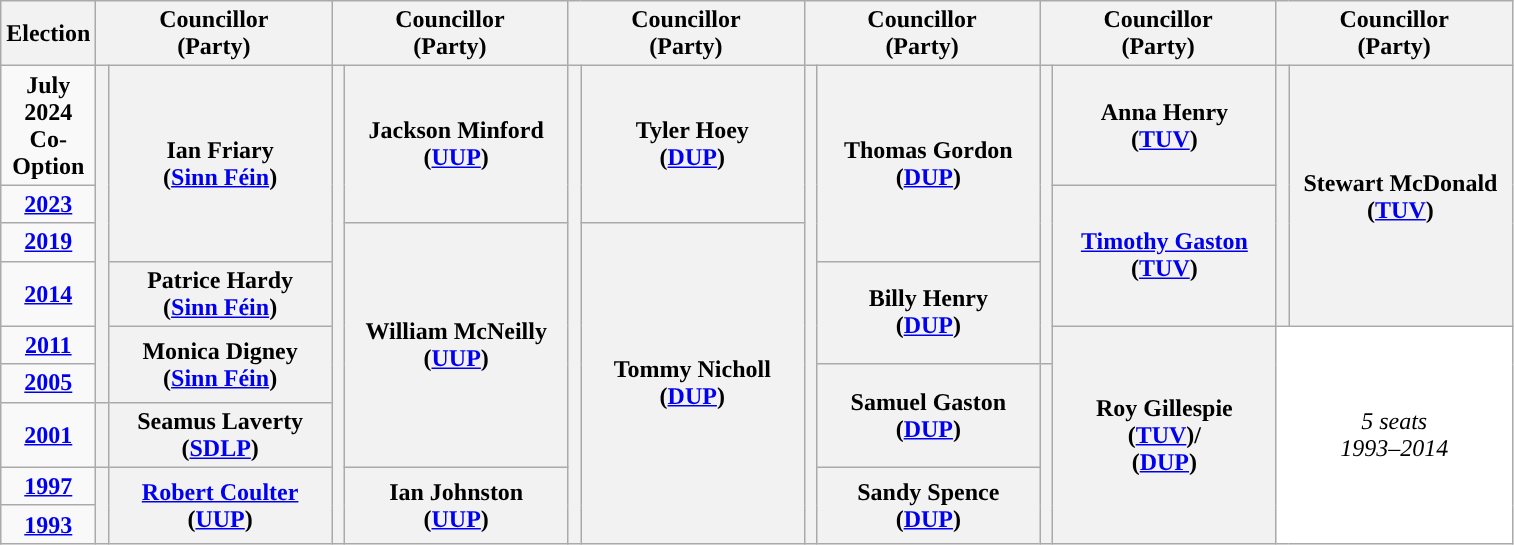<table class="wikitable" style="text-align:center">
<tr>
<th scope="col" width="50">Election</th>
<th scope="col" width="150" colspan = "2">Councillor<br> (Party)</th>
<th scope="col" width="150" colspan = "2">Councillor<br> (Party)</th>
<th scope="col" width="150" colspan = "2">Councillor<br> (Party)</th>
<th scope="col" width="150" colspan = "2">Councillor<br> (Party)</th>
<th scope="col" width="150" colspan = "2">Councillor<br> (Party)</th>
<th scope="col" width="150" colspan = "2">Councillor<br> (Party)</th>
</tr>
<tr>
<td><strong>July 2024 Co-Option</strong></td>
<th rowspan="6" width="1" style="background-color: "></th>
<th rowspan = "3">Ian Friary <br> (<a href='#'>Sinn Féin</a>)</th>
<th rowspan="9" width="1" style="background-color: "></th>
<th rowspan = "2">Jackson Minford <br> (<a href='#'>UUP</a>)</th>
<th rowspan="9" width="1" style="background-color: "></th>
<th rowspan = "2">Tyler Hoey <br> (<a href='#'>DUP</a>)</th>
<th rowspan="9" width="1" style="background-color: "></th>
<th rowspan = "3">Thomas Gordon <br> (<a href='#'>DUP</a>)</th>
<th rowspan="5" width="1" style="background-color: "></th>
<th rowspan = "1">Anna Henry<br> (<a href='#'>TUV</a>)</th>
<th rowspan="4" width="1" style="background-color: "></th>
<th rowspan = "4">Stewart McDonald <br> (<a href='#'>TUV</a>)</th>
</tr>
<tr>
<td><strong><a href='#'>2023</a></strong></td>
<th rowspan = "3"><a href='#'>Timothy Gaston</a><br> (<a href='#'>TUV</a>)</th>
</tr>
<tr>
<td><strong><a href='#'>2019</a></strong></td>
<th rowspan = "5">William McNeilly <br> (<a href='#'>UUP</a>)</th>
<th rowspan = "7">Tommy Nicholl <br> (<a href='#'>DUP</a>)</th>
</tr>
<tr>
<td><strong><a href='#'>2014</a></strong></td>
<th rowspan = "1">Patrice Hardy <br> (<a href='#'>Sinn Féin</a>)</th>
<th rowspan = "2">Billy Henry <br> (<a href='#'>DUP</a>)</th>
</tr>
<tr>
<td><strong><a href='#'>2011</a></strong></td>
<th rowspan = "2">Monica Digney <br> (<a href='#'>Sinn Féin</a>)</th>
<th rowspan = "5">Roy Gillespie <br> (<a href='#'>TUV</a>)/ <br> (<a href='#'>DUP</a>)</th>
<td colspan="2" rowspan="5" style="background-color:#FFFFFF"><em>5 seats<br>1993–2014</em></td>
</tr>
<tr>
<td><strong><a href='#'>2005</a></strong></td>
<th rowspan = "2">Samuel Gaston <br> (<a href='#'>DUP</a>)</th>
<th rowspan="4" width="1" style="background-color: "></th>
</tr>
<tr>
<td><strong><a href='#'>2001</a></strong></td>
<th rowspan="1" width="1" style="background-color: "></th>
<th rowspan = "1">Seamus Laverty <br> (<a href='#'>SDLP</a>)</th>
</tr>
<tr>
<td><strong><a href='#'>1997</a></strong></td>
<th rowspan="2" width="1" style="background-color: "></th>
<th rowspan = "2"><a href='#'>Robert Coulter</a> <br> (<a href='#'>UUP</a>)</th>
<th rowspan = "2">Ian Johnston <br> (<a href='#'>UUP</a>)</th>
<th rowspan = "2">Sandy Spence <br> (<a href='#'>DUP</a>)</th>
</tr>
<tr>
<td><strong><a href='#'>1993</a></strong></td>
</tr>
</table>
